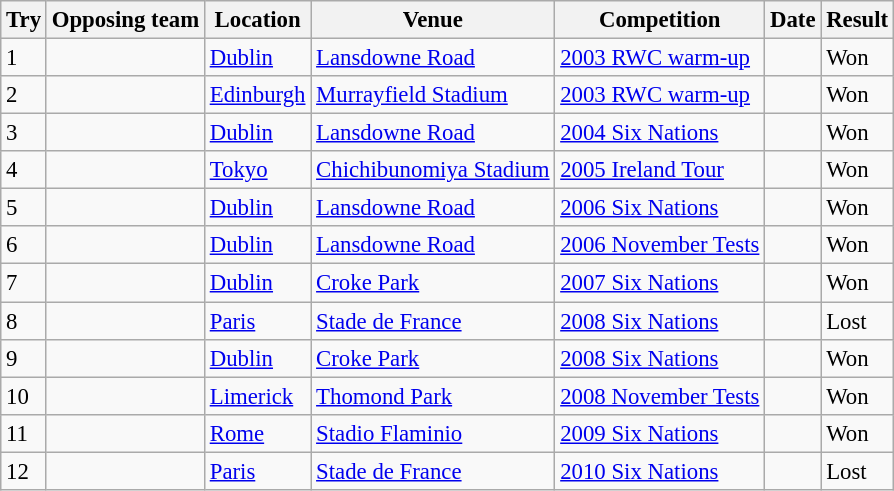<table class="wikitable sortable" style="font-size:95%">
<tr>
<th>Try</th>
<th>Opposing team</th>
<th>Location</th>
<th>Venue</th>
<th>Competition</th>
<th>Date</th>
<th>Result</th>
</tr>
<tr>
<td>1</td>
<td></td>
<td><a href='#'>Dublin</a></td>
<td><a href='#'>Lansdowne Road</a></td>
<td><a href='#'>2003 RWC warm-up</a></td>
<td></td>
<td>Won</td>
</tr>
<tr>
<td>2</td>
<td></td>
<td><a href='#'>Edinburgh</a></td>
<td><a href='#'>Murrayfield Stadium</a></td>
<td><a href='#'>2003 RWC warm-up</a></td>
<td></td>
<td>Won</td>
</tr>
<tr>
<td>3</td>
<td></td>
<td><a href='#'>Dublin</a></td>
<td><a href='#'>Lansdowne Road</a></td>
<td><a href='#'>2004 Six Nations</a></td>
<td></td>
<td>Won</td>
</tr>
<tr>
<td>4</td>
<td></td>
<td><a href='#'>Tokyo</a></td>
<td><a href='#'>Chichibunomiya Stadium</a></td>
<td><a href='#'>2005 Ireland Tour</a></td>
<td></td>
<td>Won</td>
</tr>
<tr>
<td>5</td>
<td></td>
<td><a href='#'>Dublin</a></td>
<td><a href='#'>Lansdowne Road</a></td>
<td><a href='#'>2006 Six Nations</a></td>
<td></td>
<td>Won</td>
</tr>
<tr>
<td>6</td>
<td></td>
<td><a href='#'>Dublin</a></td>
<td><a href='#'>Lansdowne Road</a></td>
<td><a href='#'>2006 November Tests</a></td>
<td></td>
<td>Won</td>
</tr>
<tr>
<td>7</td>
<td></td>
<td><a href='#'>Dublin</a></td>
<td><a href='#'>Croke Park</a></td>
<td><a href='#'>2007 Six Nations</a></td>
<td></td>
<td>Won</td>
</tr>
<tr>
<td>8</td>
<td></td>
<td><a href='#'>Paris</a></td>
<td><a href='#'>Stade de France</a></td>
<td><a href='#'>2008 Six Nations</a></td>
<td></td>
<td>Lost</td>
</tr>
<tr>
<td>9</td>
<td></td>
<td><a href='#'>Dublin</a></td>
<td><a href='#'>Croke Park</a></td>
<td><a href='#'>2008 Six Nations</a></td>
<td></td>
<td>Won</td>
</tr>
<tr>
<td>10</td>
<td></td>
<td><a href='#'>Limerick</a></td>
<td><a href='#'>Thomond Park</a></td>
<td><a href='#'>2008 November Tests</a></td>
<td></td>
<td>Won</td>
</tr>
<tr>
<td>11</td>
<td></td>
<td><a href='#'>Rome</a></td>
<td><a href='#'>Stadio Flaminio</a></td>
<td><a href='#'>2009 Six Nations</a></td>
<td></td>
<td>Won</td>
</tr>
<tr>
<td>12</td>
<td></td>
<td><a href='#'>Paris</a></td>
<td><a href='#'>Stade de France</a></td>
<td><a href='#'>2010 Six Nations</a></td>
<td></td>
<td>Lost</td>
</tr>
</table>
